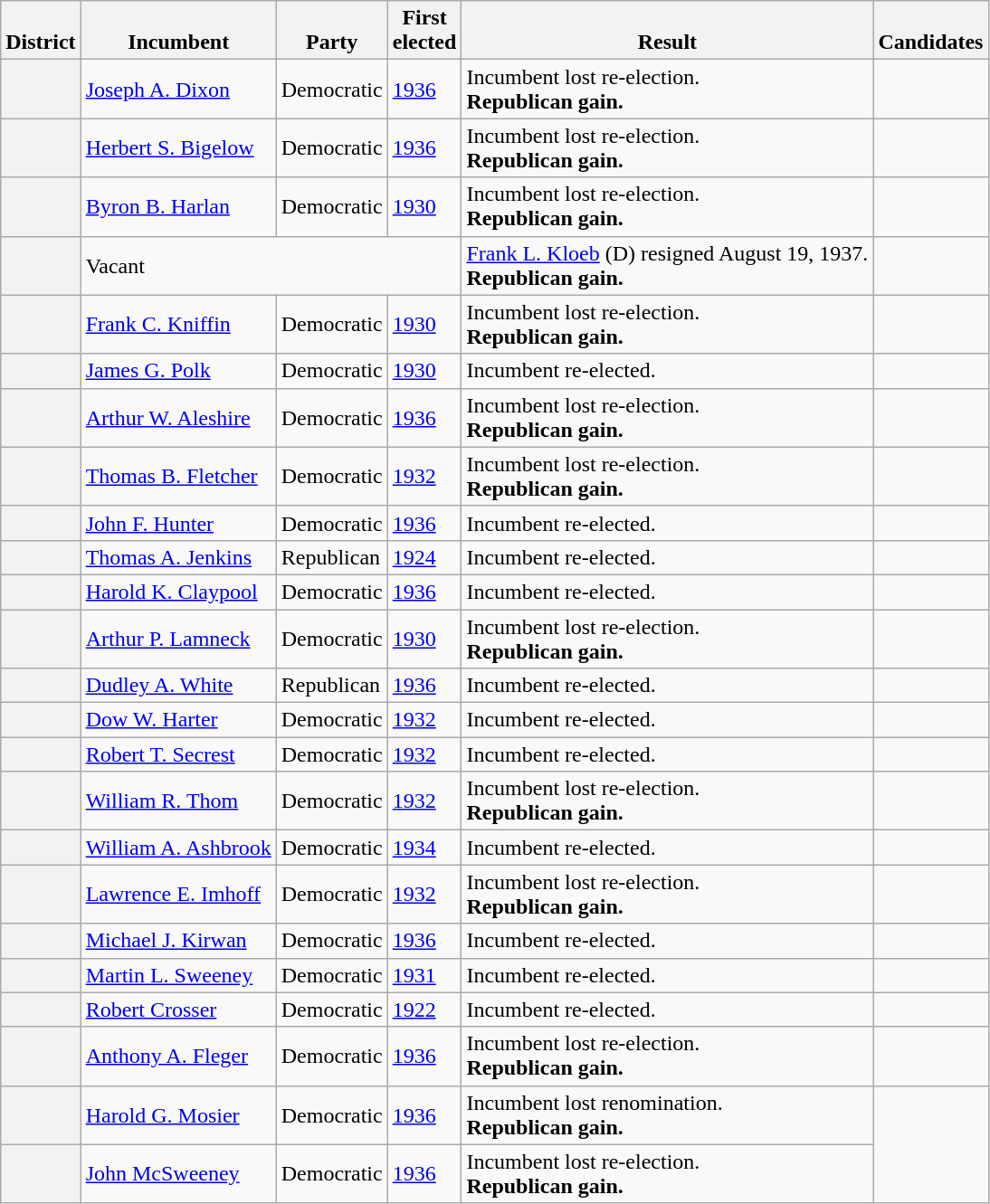<table class=wikitable>
<tr valign=bottom>
<th>District</th>
<th>Incumbent</th>
<th>Party</th>
<th>First<br>elected</th>
<th>Result</th>
<th>Candidates</th>
</tr>
<tr>
<th></th>
<td><a href='#'>Joseph A. Dixon</a></td>
<td>Democratic</td>
<td><a href='#'>1936</a></td>
<td>Incumbent lost re-election.<br><strong>Republican gain.</strong></td>
<td nowrap></td>
</tr>
<tr>
<th></th>
<td><a href='#'>Herbert S. Bigelow</a></td>
<td>Democratic</td>
<td><a href='#'>1936</a></td>
<td>Incumbent lost re-election.<br><strong>Republican gain.</strong></td>
<td nowrap></td>
</tr>
<tr>
<th></th>
<td><a href='#'>Byron B. Harlan</a></td>
<td>Democratic</td>
<td><a href='#'>1930</a></td>
<td>Incumbent lost re-election.<br><strong>Republican gain.</strong></td>
<td nowrap></td>
</tr>
<tr>
<th></th>
<td colspan=3>Vacant</td>
<td><a href='#'>Frank L. Kloeb</a> (D) resigned August 19, 1937.<br><strong>Republican gain.</strong></td>
<td nowrap></td>
</tr>
<tr>
<th></th>
<td><a href='#'>Frank C. Kniffin</a></td>
<td>Democratic</td>
<td><a href='#'>1930</a></td>
<td>Incumbent lost re-election.<br><strong>Republican gain.</strong></td>
<td nowrap></td>
</tr>
<tr>
<th></th>
<td><a href='#'>James G. Polk</a></td>
<td>Democratic</td>
<td><a href='#'>1930</a></td>
<td>Incumbent re-elected.</td>
<td nowrap></td>
</tr>
<tr>
<th></th>
<td><a href='#'>Arthur W. Aleshire</a></td>
<td>Democratic</td>
<td><a href='#'>1936</a></td>
<td>Incumbent lost re-election.<br><strong>Republican gain.</strong></td>
<td nowrap></td>
</tr>
<tr>
<th></th>
<td><a href='#'>Thomas B. Fletcher</a></td>
<td>Democratic</td>
<td><a href='#'>1932</a></td>
<td>Incumbent lost re-election.<br><strong>Republican gain.</strong></td>
<td nowrap></td>
</tr>
<tr>
<th></th>
<td><a href='#'>John F. Hunter</a></td>
<td>Democratic</td>
<td><a href='#'>1936</a></td>
<td>Incumbent re-elected.</td>
<td nowrap></td>
</tr>
<tr>
<th></th>
<td><a href='#'>Thomas A. Jenkins</a></td>
<td>Republican</td>
<td><a href='#'>1924</a></td>
<td>Incumbent re-elected.</td>
<td nowrap></td>
</tr>
<tr>
<th></th>
<td><a href='#'>Harold K. Claypool</a></td>
<td>Democratic</td>
<td><a href='#'>1936</a></td>
<td>Incumbent re-elected.</td>
<td nowrap></td>
</tr>
<tr>
<th></th>
<td><a href='#'>Arthur P. Lamneck</a></td>
<td>Democratic</td>
<td><a href='#'>1930</a></td>
<td>Incumbent lost re-election.<br><strong>Republican gain.</strong></td>
<td nowrap></td>
</tr>
<tr>
<th></th>
<td><a href='#'>Dudley A. White</a></td>
<td>Republican</td>
<td><a href='#'>1936</a></td>
<td>Incumbent re-elected.</td>
<td nowrap></td>
</tr>
<tr>
<th></th>
<td><a href='#'>Dow W. Harter</a></td>
<td>Democratic</td>
<td><a href='#'>1932</a></td>
<td>Incumbent re-elected.</td>
<td nowrap></td>
</tr>
<tr>
<th></th>
<td><a href='#'>Robert T. Secrest</a></td>
<td>Democratic</td>
<td><a href='#'>1932</a></td>
<td>Incumbent re-elected.</td>
<td nowrap></td>
</tr>
<tr>
<th></th>
<td><a href='#'>William R. Thom</a></td>
<td>Democratic</td>
<td><a href='#'>1932</a></td>
<td>Incumbent lost re-election.<br><strong>Republican gain.</strong></td>
<td nowrap></td>
</tr>
<tr>
<th></th>
<td><a href='#'>William A. Ashbrook</a></td>
<td>Democratic</td>
<td><a href='#'>1934</a></td>
<td>Incumbent re-elected.</td>
<td nowrap></td>
</tr>
<tr>
<th></th>
<td><a href='#'>Lawrence E. Imhoff</a></td>
<td>Democratic</td>
<td><a href='#'>1932</a></td>
<td>Incumbent lost re-election.<br><strong>Republican gain.</strong></td>
<td nowrap></td>
</tr>
<tr>
<th></th>
<td><a href='#'>Michael J. Kirwan</a></td>
<td>Democratic</td>
<td><a href='#'>1936</a></td>
<td>Incumbent re-elected.</td>
<td nowrap></td>
</tr>
<tr>
<th></th>
<td><a href='#'>Martin L. Sweeney</a></td>
<td>Democratic</td>
<td><a href='#'>1931 </a></td>
<td>Incumbent re-elected.</td>
<td nowrap></td>
</tr>
<tr>
<th></th>
<td><a href='#'>Robert Crosser</a></td>
<td>Democratic</td>
<td><a href='#'>1922</a></td>
<td>Incumbent re-elected.</td>
<td nowrap></td>
</tr>
<tr>
<th></th>
<td><a href='#'>Anthony A. Fleger</a></td>
<td>Democratic</td>
<td><a href='#'>1936</a></td>
<td>Incumbent lost re-election.<br><strong>Republican gain.</strong></td>
<td nowrap></td>
</tr>
<tr>
<th></th>
<td><a href='#'>Harold G. Mosier</a></td>
<td>Democratic</td>
<td><a href='#'>1936</a></td>
<td>Incumbent lost renomination.<br><strong>Republican gain.</strong></td>
<td rowspan=2 nowrap></td>
</tr>
<tr>
<th></th>
<td><a href='#'>John McSweeney</a></td>
<td>Democratic</td>
<td><a href='#'>1936</a></td>
<td>Incumbent lost re-election.<br><strong>Republican gain.</strong></td>
</tr>
</table>
